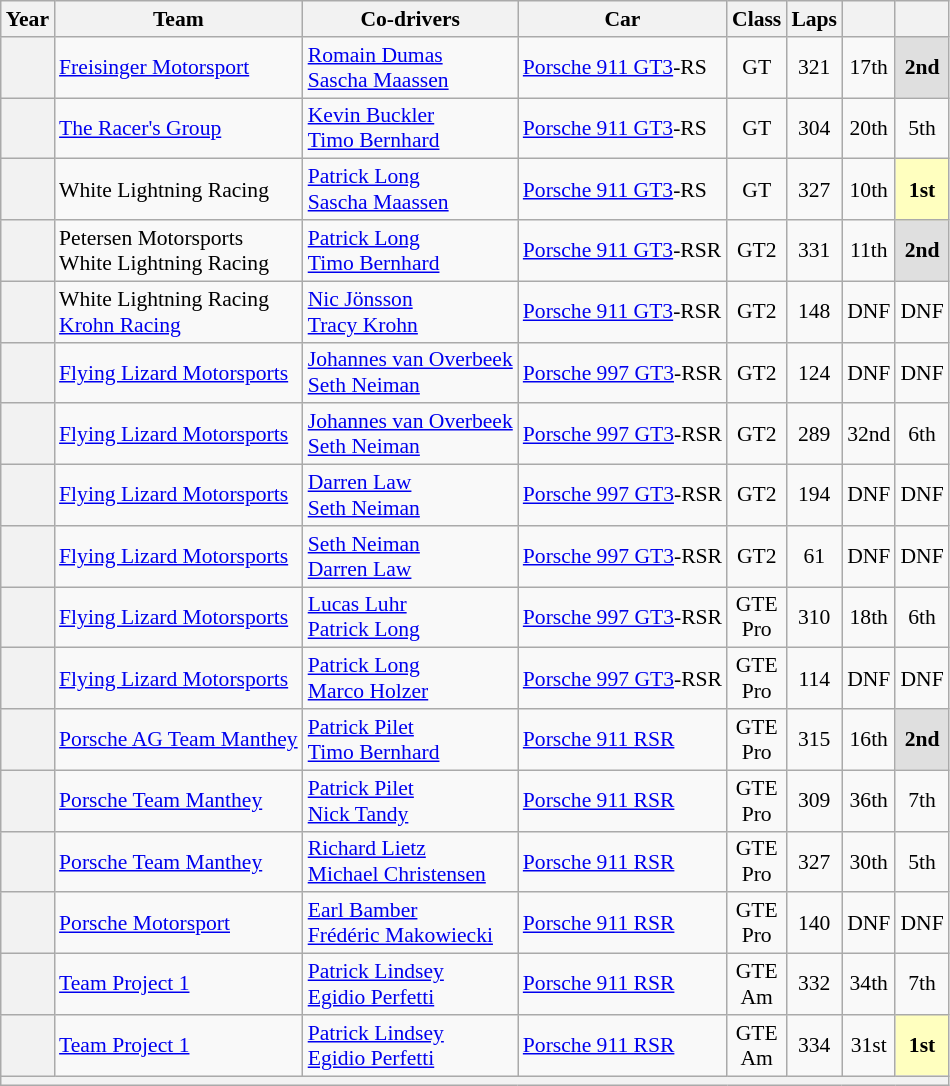<table class="wikitable" style="text-align:center; font-size:90%">
<tr>
<th>Year</th>
<th>Team</th>
<th>Co-drivers</th>
<th>Car</th>
<th>Class</th>
<th>Laps</th>
<th></th>
<th></th>
</tr>
<tr>
<th></th>
<td align="left"> <a href='#'>Freisinger Motorsport</a></td>
<td align="left"> <a href='#'>Romain Dumas</a><br> <a href='#'>Sascha Maassen</a></td>
<td align="left"><a href='#'>Porsche 911 GT3</a>-RS</td>
<td>GT</td>
<td>321</td>
<td>17th</td>
<td style="background:#DFDFDF;"><strong>2nd</strong></td>
</tr>
<tr>
<th></th>
<td align="left"> <a href='#'>The Racer's Group</a></td>
<td align="left"> <a href='#'>Kevin Buckler</a><br> <a href='#'>Timo Bernhard</a></td>
<td align="left"><a href='#'>Porsche 911 GT3</a>-RS</td>
<td>GT</td>
<td>304</td>
<td>20th</td>
<td>5th</td>
</tr>
<tr>
<th></th>
<td align="left"> White Lightning Racing</td>
<td align="left"> <a href='#'>Patrick Long</a><br> <a href='#'>Sascha Maassen</a></td>
<td align="left"><a href='#'>Porsche 911 GT3</a>-RS</td>
<td>GT</td>
<td>327</td>
<td>10th</td>
<td style="background:#FFFFBF;"><strong>1st</strong></td>
</tr>
<tr>
<th></th>
<td align="left"> Petersen Motorsports<br> White Lightning Racing</td>
<td align="left"> <a href='#'>Patrick Long</a><br> <a href='#'>Timo Bernhard</a></td>
<td align="left"><a href='#'>Porsche 911 GT3</a>-RSR</td>
<td>GT2</td>
<td>331</td>
<td>11th</td>
<td style="background:#DFDFDF;"><strong>2nd</strong></td>
</tr>
<tr>
<th></th>
<td align="left"> White Lightning Racing<br> <a href='#'>Krohn Racing</a></td>
<td align="left"> <a href='#'>Nic Jönsson</a><br> <a href='#'>Tracy Krohn</a></td>
<td align="left"><a href='#'>Porsche 911 GT3</a>-RSR</td>
<td>GT2</td>
<td>148</td>
<td>DNF</td>
<td>DNF</td>
</tr>
<tr>
<th></th>
<td align="left"> <a href='#'>Flying Lizard Motorsports</a></td>
<td align="left"> <a href='#'>Johannes van Overbeek</a><br> <a href='#'>Seth Neiman</a></td>
<td align="left"><a href='#'>Porsche 997 GT3</a>-RSR</td>
<td>GT2</td>
<td>124</td>
<td>DNF</td>
<td>DNF</td>
</tr>
<tr>
<th></th>
<td align="left"> <a href='#'>Flying Lizard Motorsports</a></td>
<td align="left"> <a href='#'>Johannes van Overbeek</a><br> <a href='#'>Seth Neiman</a></td>
<td align="left"><a href='#'>Porsche 997 GT3</a>-RSR</td>
<td>GT2</td>
<td>289</td>
<td>32nd</td>
<td>6th</td>
</tr>
<tr>
<th></th>
<td align="left"> <a href='#'>Flying Lizard Motorsports</a></td>
<td align="left"> <a href='#'>Darren Law</a><br> <a href='#'>Seth Neiman</a></td>
<td align="left"><a href='#'>Porsche 997 GT3</a>-RSR</td>
<td>GT2</td>
<td>194</td>
<td>DNF</td>
<td>DNF</td>
</tr>
<tr>
<th></th>
<td align="left"> <a href='#'>Flying Lizard Motorsports</a></td>
<td align="left"> <a href='#'>Seth Neiman</a><br> <a href='#'>Darren Law</a></td>
<td align="left"><a href='#'>Porsche 997 GT3</a>-RSR</td>
<td>GT2</td>
<td>61</td>
<td>DNF</td>
<td>DNF</td>
</tr>
<tr>
<th></th>
<td align="left"> <a href='#'>Flying Lizard Motorsports</a></td>
<td align="left"> <a href='#'>Lucas Luhr</a><br> <a href='#'>Patrick Long</a></td>
<td align="left"><a href='#'>Porsche 997 GT3</a>-RSR</td>
<td>GTE<br>Pro</td>
<td>310</td>
<td>18th</td>
<td>6th</td>
</tr>
<tr>
<th></th>
<td align="left"> <a href='#'>Flying Lizard Motorsports</a></td>
<td align="left"> <a href='#'>Patrick Long</a><br> <a href='#'>Marco Holzer</a></td>
<td align="left"><a href='#'>Porsche 997 GT3</a>-RSR</td>
<td>GTE<br>Pro</td>
<td>114</td>
<td>DNF</td>
<td>DNF</td>
</tr>
<tr>
<th></th>
<td align="left"> <a href='#'>Porsche AG Team Manthey</a></td>
<td align="left"> <a href='#'>Patrick Pilet</a><br> <a href='#'>Timo Bernhard</a></td>
<td align="left"><a href='#'>Porsche 911 RSR</a></td>
<td>GTE<br>Pro</td>
<td>315</td>
<td>16th</td>
<td style="background:#DFDFDF;"><strong>2nd</strong></td>
</tr>
<tr>
<th></th>
<td align="left"> <a href='#'>Porsche Team Manthey</a></td>
<td align="left"> <a href='#'>Patrick Pilet</a><br> <a href='#'>Nick Tandy</a></td>
<td align="left"><a href='#'>Porsche 911 RSR</a></td>
<td>GTE<br>Pro</td>
<td>309</td>
<td>36th</td>
<td>7th</td>
</tr>
<tr>
<th></th>
<td align="left"> <a href='#'>Porsche Team Manthey</a></td>
<td align="left"> <a href='#'>Richard Lietz</a><br> <a href='#'>Michael Christensen</a></td>
<td align="left"><a href='#'>Porsche 911 RSR</a></td>
<td>GTE<br>Pro</td>
<td>327</td>
<td>30th</td>
<td>5th</td>
</tr>
<tr>
<th></th>
<td align="left"> <a href='#'>Porsche Motorsport</a></td>
<td align="left"> <a href='#'>Earl Bamber</a><br> <a href='#'>Frédéric Makowiecki</a></td>
<td align="left"><a href='#'>Porsche 911 RSR</a></td>
<td>GTE<br>Pro</td>
<td>140</td>
<td>DNF</td>
<td>DNF</td>
</tr>
<tr>
<th></th>
<td align="left"> <a href='#'>Team Project 1</a></td>
<td align="left"> <a href='#'>Patrick Lindsey</a><br> <a href='#'>Egidio Perfetti</a></td>
<td align="left"><a href='#'>Porsche 911 RSR</a></td>
<td>GTE<br>Am</td>
<td>332</td>
<td>34th</td>
<td>7th</td>
</tr>
<tr>
<th></th>
<td align="left"> <a href='#'>Team Project 1</a></td>
<td align="left"> <a href='#'>Patrick Lindsey</a><br> <a href='#'>Egidio Perfetti</a></td>
<td align="left"><a href='#'>Porsche 911 RSR</a></td>
<td>GTE<br>Am</td>
<td>334</td>
<td>31st</td>
<td style="background:#FFFFBF;"><strong>1st</strong></td>
</tr>
<tr>
<th colspan="8"></th>
</tr>
</table>
